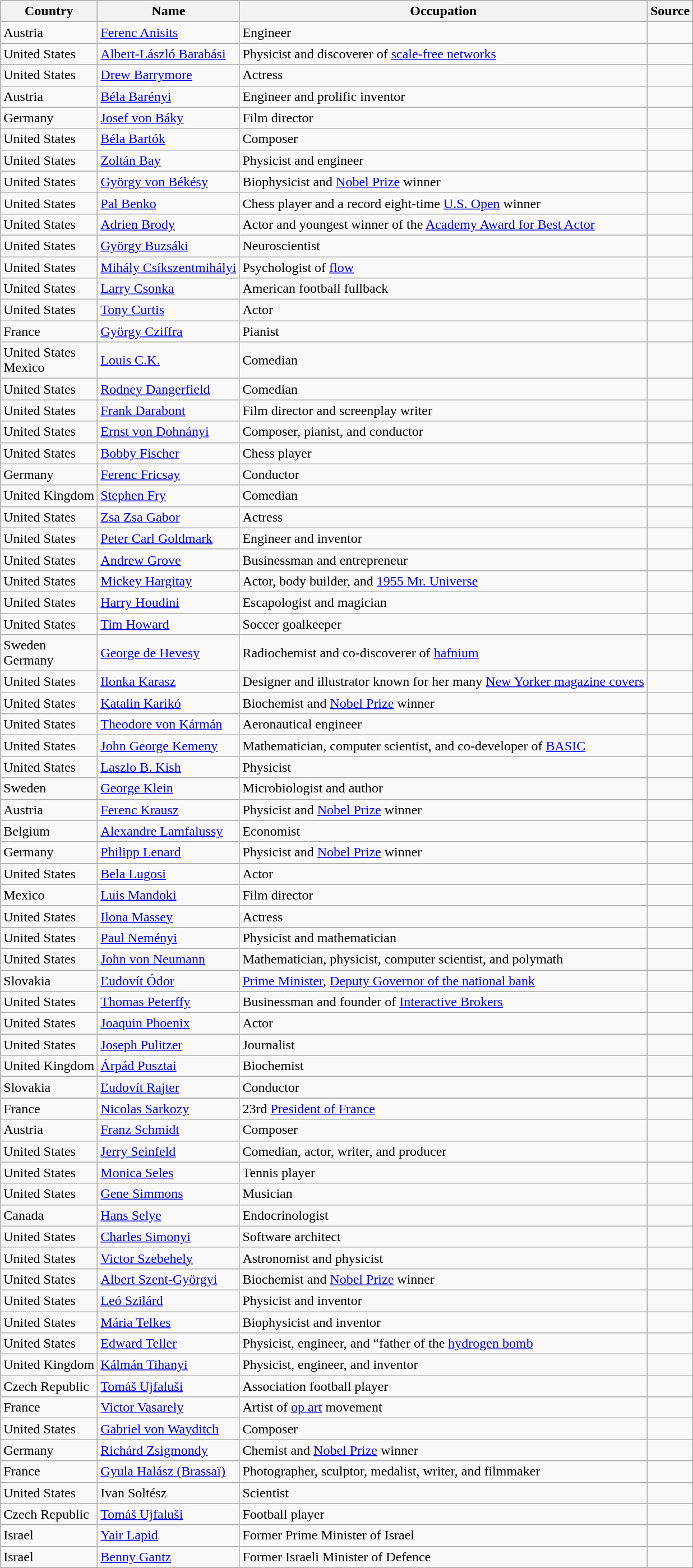<table class="wikitable sortable">
<tr>
<th>Country</th>
<th>Name</th>
<th>Occupation</th>
<th class="sortable">Source</th>
</tr>
<tr>
<td> Austria</td>
<td><a href='#'>Ferenc Anisits</a></td>
<td>Engineer</td>
<td></td>
</tr>
<tr>
<td> United States</td>
<td><a href='#'>Albert-László Barabási</a></td>
<td>Physicist and discoverer of <a href='#'>scale-free networks</a></td>
<td></td>
</tr>
<tr>
<td> United States</td>
<td><a href='#'>Drew Barrymore</a></td>
<td>Actress</td>
<td></td>
</tr>
<tr>
<td> Austria</td>
<td><a href='#'>Béla Barényi</a></td>
<td>Engineer and prolific inventor</td>
<td></td>
</tr>
<tr>
<td> Germany</td>
<td><a href='#'>Josef von Báky</a></td>
<td>Film director</td>
<td></td>
</tr>
<tr>
<td> United States</td>
<td><a href='#'>Béla Bartók</a></td>
<td>Composer</td>
<td></td>
</tr>
<tr>
<td> United States</td>
<td><a href='#'>Zoltán Bay</a></td>
<td>Physicist and engineer</td>
<td></td>
</tr>
<tr>
<td> United States</td>
<td><a href='#'>György von Békésy</a></td>
<td>Biophysicist and <a href='#'>Nobel Prize</a> winner</td>
<td></td>
</tr>
<tr>
<td> United States</td>
<td><a href='#'>Pal Benko</a></td>
<td>Chess player and a record eight-time <a href='#'>U.S. Open</a> winner</td>
<td></td>
</tr>
<tr>
<td> United States</td>
<td><a href='#'>Adrien Brody</a></td>
<td>Actor and youngest winner of the <a href='#'>Academy Award for Best Actor</a></td>
<td></td>
</tr>
<tr>
<td> United States</td>
<td><a href='#'>György Buzsáki</a></td>
<td>Neuroscientist</td>
<td></td>
</tr>
<tr>
<td> United States</td>
<td><a href='#'>Mihály Csíkszentmihályi</a></td>
<td>Psychologist of <a href='#'>flow</a></td>
<td></td>
</tr>
<tr>
<td> United States</td>
<td><a href='#'>Larry Csonka</a></td>
<td>American football fullback</td>
<td></td>
</tr>
<tr>
<td> United States</td>
<td><a href='#'>Tony Curtis</a></td>
<td>Actor</td>
<td></td>
</tr>
<tr>
<td> France</td>
<td><a href='#'>György Cziffra</a></td>
<td>Pianist</td>
<td></td>
</tr>
<tr>
<td> United States<br> Mexico</td>
<td><a href='#'>Louis C.K.</a></td>
<td>Comedian</td>
<td></td>
</tr>
<tr>
<td> United States</td>
<td><a href='#'>Rodney Dangerfield</a></td>
<td>Comedian</td>
<td></td>
</tr>
<tr>
<td> United States</td>
<td><a href='#'>Frank Darabont</a></td>
<td>Film director and screenplay writer</td>
<td></td>
</tr>
<tr>
<td> United States</td>
<td><a href='#'>Ernst von Dohnányi</a></td>
<td>Composer, pianist, and conductor</td>
<td></td>
</tr>
<tr>
<td> United States</td>
<td><a href='#'>Bobby Fischer</a></td>
<td>Chess player</td>
<td></td>
</tr>
<tr>
<td> Germany</td>
<td><a href='#'>Ferenc Fricsay</a></td>
<td>Conductor</td>
<td></td>
</tr>
<tr>
<td> United Kingdom</td>
<td><a href='#'>Stephen Fry</a></td>
<td>Comedian</td>
<td></td>
</tr>
<tr>
<td> United States</td>
<td><a href='#'>Zsa Zsa Gabor</a></td>
<td>Actress</td>
<td></td>
</tr>
<tr>
<td> United States</td>
<td><a href='#'>Peter Carl Goldmark</a></td>
<td>Engineer and inventor</td>
<td></td>
</tr>
<tr>
<td> United States</td>
<td><a href='#'>Andrew Grove</a></td>
<td>Businessman and entrepreneur</td>
<td></td>
</tr>
<tr>
<td> United States</td>
<td><a href='#'>Mickey Hargitay</a></td>
<td>Actor, body builder, and <a href='#'>1955 Mr. Universe</a></td>
<td></td>
</tr>
<tr>
<td> United States</td>
<td><a href='#'>Harry Houdini</a></td>
<td>Escapologist and magician</td>
<td></td>
</tr>
<tr>
<td> United States</td>
<td><a href='#'>Tim Howard</a></td>
<td>Soccer goalkeeper</td>
<td></td>
</tr>
<tr>
<td> Sweden<br> Germany</td>
<td><a href='#'>George de Hevesy</a></td>
<td>Radiochemist and co-discoverer of <a href='#'>hafnium</a></td>
<td></td>
</tr>
<tr>
<td> United States</td>
<td><a href='#'>Ilonka Karasz</a></td>
<td>Designer and illustrator known for her many <a href='#'>New Yorker magazine covers</a></td>
<td></td>
</tr>
<tr>
<td> United States</td>
<td><a href='#'>Katalin Karikó</a></td>
<td>Biochemist and <a href='#'>Nobel Prize</a> winner</td>
<td></td>
</tr>
<tr>
<td> United States</td>
<td><a href='#'>Theodore von Kármán</a></td>
<td>Aeronautical engineer</td>
<td></td>
</tr>
<tr>
<td> United States</td>
<td><a href='#'>John George Kemeny</a></td>
<td>Mathematician, computer scientist, and co-developer of <a href='#'>BASIC</a></td>
<td></td>
</tr>
<tr>
<td> United States</td>
<td><a href='#'>Laszlo B. Kish</a></td>
<td>Physicist</td>
<td></td>
</tr>
<tr>
<td> Sweden</td>
<td><a href='#'>George Klein</a></td>
<td>Microbiologist and author</td>
<td></td>
</tr>
<tr>
<td> Austria</td>
<td><a href='#'>Ferenc Krausz</a></td>
<td>Physicist and <a href='#'>Nobel Prize</a> winner</td>
<td></td>
</tr>
<tr>
<td> Belgium</td>
<td><a href='#'>Alexandre Lamfalussy</a></td>
<td>Economist</td>
<td></td>
</tr>
<tr>
<td> Germany</td>
<td><a href='#'>Philipp Lenard</a></td>
<td>Physicist and <a href='#'>Nobel Prize</a> winner</td>
<td></td>
</tr>
<tr>
<td> United States</td>
<td><a href='#'>Bela Lugosi</a></td>
<td>Actor</td>
<td></td>
</tr>
<tr>
<td> Mexico</td>
<td><a href='#'>Luis Mandoki</a></td>
<td>Film director</td>
<td></td>
</tr>
<tr>
<td> United States</td>
<td><a href='#'>Ilona Massey</a></td>
<td>Actress</td>
<td></td>
</tr>
<tr>
<td> United States</td>
<td><a href='#'>Paul Neményi</a></td>
<td>Physicist and mathematician</td>
<td></td>
</tr>
<tr>
<td> United States</td>
<td><a href='#'>John von Neumann</a></td>
<td>Mathematician, physicist, computer scientist, and polymath</td>
<td></td>
</tr>
<tr>
<td> Slovakia</td>
<td><a href='#'>Ľudovít Ódor</a></td>
<td><a href='#'>Prime Minister</a>, <a href='#'>Deputy Governor of the national bank</a></td>
<td></td>
</tr>
<tr>
<td> United States</td>
<td><a href='#'>Thomas Peterffy</a></td>
<td>Businessman and founder of <a href='#'>Interactive Brokers</a></td>
<td></td>
</tr>
<tr>
<td> United States</td>
<td><a href='#'>Joaquin Phoenix</a></td>
<td>Actor</td>
<td></td>
</tr>
<tr>
<td> United States</td>
<td><a href='#'>Joseph Pulitzer</a></td>
<td>Journalist</td>
<td></td>
</tr>
<tr>
<td> United Kingdom</td>
<td><a href='#'>Árpád Pusztai</a></td>
<td>Biochemist</td>
<td></td>
</tr>
<tr>
<td> Slovakia</td>
<td><a href='#'>Ľudovít Rajter</a></td>
<td>Conductor</td>
<td></td>
</tr>
<tr>
</tr>
<tr>
</tr>
<tr>
<td> France</td>
<td><a href='#'>Nicolas Sarkozy</a></td>
<td>23rd <a href='#'>President of France</a></td>
<td></td>
</tr>
<tr>
<td> Austria</td>
<td><a href='#'>Franz Schmidt</a></td>
<td>Composer</td>
<td></td>
</tr>
<tr>
<td> United States</td>
<td><a href='#'>Jerry Seinfeld</a></td>
<td>Comedian, actor, writer, and producer</td>
<td></td>
</tr>
<tr>
<td> United States</td>
<td><a href='#'>Monica Seles</a></td>
<td>Tennis player</td>
<td></td>
</tr>
<tr>
<td> United States</td>
<td><a href='#'>Gene Simmons</a></td>
<td>Musician</td>
<td></td>
</tr>
<tr>
<td> Canada</td>
<td><a href='#'>Hans Selye</a></td>
<td>Endocrinologist</td>
<td></td>
</tr>
<tr>
<td> United States</td>
<td><a href='#'>Charles Simonyi</a></td>
<td>Software architect</td>
<td></td>
</tr>
<tr>
<td> United States</td>
<td><a href='#'>Victor Szebehely</a></td>
<td>Astronomist and physicist</td>
<td></td>
</tr>
<tr>
<td> United States</td>
<td><a href='#'>Albert Szent-Györgyi</a></td>
<td>Biochemist and <a href='#'>Nobel Prize</a> winner</td>
<td></td>
</tr>
<tr>
<td> United States</td>
<td><a href='#'>Leó Szilárd</a></td>
<td>Physicist and inventor</td>
<td></td>
</tr>
<tr>
<td> United States</td>
<td><a href='#'>Mária Telkes</a></td>
<td>Biophysicist and inventor</td>
<td></td>
</tr>
<tr>
<td> United States</td>
<td><a href='#'>Edward Teller</a></td>
<td>Physicist, engineer, and “father of the <a href='#'>hydrogen bomb</a></td>
<td></td>
</tr>
<tr>
<td> United Kingdom</td>
<td><a href='#'>Kálmán Tihanyi</a></td>
<td>Physicist, engineer, and inventor</td>
<td></td>
</tr>
<tr>
<td> Czech Republic</td>
<td><a href='#'>Tomáš Ujfaluši</a></td>
<td>Association football player</td>
<td></td>
</tr>
<tr>
<td> France</td>
<td><a href='#'>Victor Vasarely</a></td>
<td>Artist of <a href='#'>op art</a> movement</td>
<td></td>
</tr>
<tr>
<td> United States</td>
<td><a href='#'>Gabriel von Wayditch</a></td>
<td>Composer</td>
<td></td>
</tr>
<tr>
<td> Germany</td>
<td><a href='#'>Richárd Zsigmondy</a></td>
<td>Chemist and <a href='#'>Nobel Prize</a> winner</td>
<td></td>
</tr>
<tr>
<td> France</td>
<td><a href='#'>Gyula Halász (Brassaï)</a></td>
<td>Photographer, sculptor, medalist, writer, and filmmaker</td>
<td></td>
</tr>
<tr>
<td> United States</td>
<td>Ivan Soltész</td>
<td>Scientist</td>
<td></td>
</tr>
<tr>
<td> Czech Republic</td>
<td><a href='#'>Tomáš Ujfaluši</a></td>
<td>Football player</td>
<td></td>
</tr>
<tr>
<td> Israel</td>
<td><a href='#'>Yair Lapid</a></td>
<td>Former Prime Minister of Israel</td>
<td></td>
</tr>
<tr>
<td> Israel</td>
<td><a href='#'>Benny Gantz</a></td>
<td>Former Israeli Minister of Defence</td>
<td></td>
</tr>
</table>
